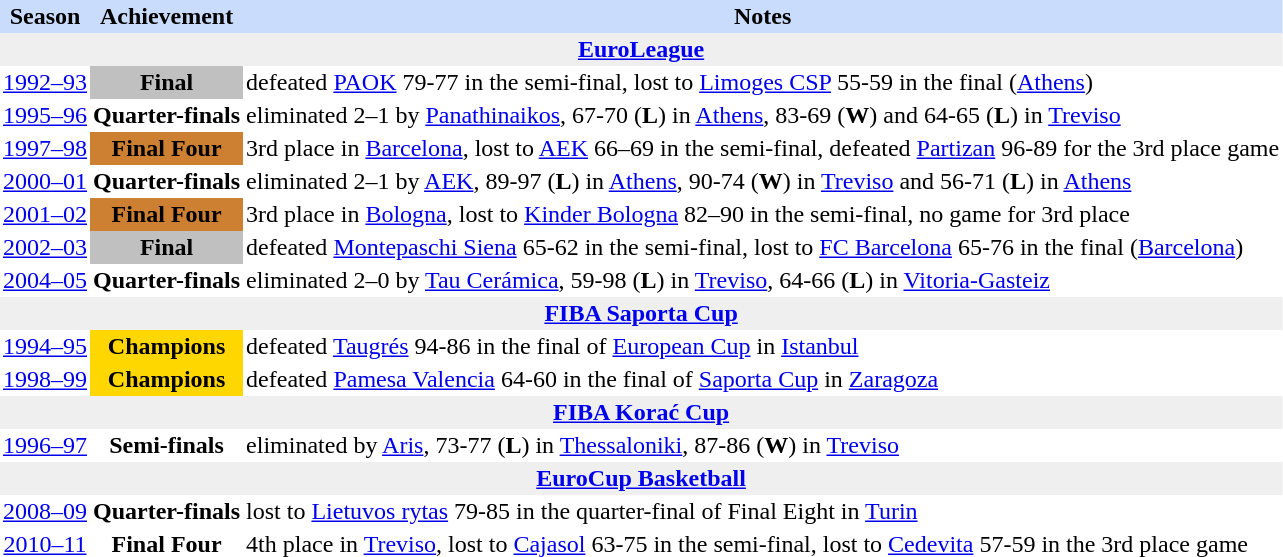<table class="toccolours" border="0" cellpadding="2" cellspacing="0" align="left" style="margin:0.5em;">
<tr bgcolor=#CADCFB>
<th>Season</th>
<th>Achievement</th>
<th>Notes</th>
</tr>
<tr>
<th colspan="4" bgcolor=#EFEFEF><a href='#'>EuroLeague</a></th>
</tr>
<tr>
<td align="center"><a href='#'>1992–93</a></td>
<td align="center" bgcolor= silver><strong>Final</strong></td>
<td align="left">defeated <a href='#'>PAOK</a> 79-77 in the semi-final, lost to <a href='#'>Limoges CSP</a> 55-59 in the final (<a href='#'>Athens</a>)</td>
</tr>
<tr>
<td align="center"><a href='#'>1995–96</a></td>
<td align="center"><strong>Quarter-finals</strong></td>
<td align="left">eliminated 2–1 by <a href='#'>Panathinaikos</a>, 67-70 (<strong>L</strong>) in <a href='#'>Athens</a>, 83-69 (<strong>W</strong>) and 64-65 (<strong>L</strong>) in <a href='#'>Treviso</a></td>
</tr>
<tr>
<td align="center"><a href='#'>1997–98</a></td>
<td align="center" bgcolor= #CD7F32><strong>Final Four</strong></td>
<td align="left">3rd place in <a href='#'>Barcelona</a>, lost to <a href='#'>AEK</a> 66–69 in the semi-final, defeated <a href='#'>Partizan</a> 96-89 for the 3rd place game</td>
</tr>
<tr>
<td align="center"><a href='#'>2000–01</a></td>
<td align="center"><strong>Quarter-finals</strong></td>
<td align="left">eliminated 2–1 by <a href='#'>AEK</a>, 89-97 (<strong>L</strong>) in <a href='#'>Athens</a>, 90-74 (<strong>W</strong>) in <a href='#'>Treviso</a> and 56-71 (<strong>L</strong>) in <a href='#'>Athens</a></td>
</tr>
<tr>
<td align="center"><a href='#'>2001–02</a></td>
<td align="center" bgcolor= #CD7F32><strong>Final Four</strong></td>
<td align="left">3rd place in <a href='#'>Bologna</a>, lost to <a href='#'>Kinder Bologna</a> 82–90 in the semi-final, no game for 3rd place</td>
</tr>
<tr>
<td align="center"><a href='#'>2002–03</a></td>
<td align="center" bgcolor= silver><strong>Final</strong></td>
<td align="left">defeated <a href='#'>Montepaschi Siena</a> 65-62 in the semi-final, lost to <a href='#'>FC Barcelona</a> 65-76 in the final (<a href='#'>Barcelona</a>)</td>
</tr>
<tr>
<td align="center"><a href='#'>2004–05</a></td>
<td align="center"><strong>Quarter-finals</strong></td>
<td align="left">eliminated 2–0 by <a href='#'>Tau Cerámica</a>, 59-98 (<strong>L</strong>) in <a href='#'>Treviso</a>, 64-66 (<strong>L</strong>) in <a href='#'>Vitoria-Gasteiz</a></td>
</tr>
<tr>
<th colspan="4" bgcolor=#EFEFEF><a href='#'>FIBA Saporta Cup</a></th>
</tr>
<tr>
<td align="center"><a href='#'>1994–95</a></td>
<td align="center" bgcolor="gold"><strong>Champions</strong></td>
<td align="left">defeated <a href='#'>Taugrés</a> 94-86 in the final of <a href='#'>European Cup</a> in <a href='#'>Istanbul</a></td>
</tr>
<tr>
<td align="center"><a href='#'>1998–99</a></td>
<td align="center" bgcolor="gold"><strong>Champions</strong></td>
<td align="left">defeated <a href='#'>Pamesa Valencia</a> 64-60 in the final of <a href='#'>Saporta Cup</a> in <a href='#'>Zaragoza</a></td>
</tr>
<tr>
<th colspan="4" bgcolor=#EFEFEF><a href='#'>FIBA Korać Cup</a></th>
</tr>
<tr>
<td align="center"><a href='#'>1996–97</a></td>
<td align="center"><strong>Semi-finals</strong></td>
<td align="left">eliminated by <a href='#'>Aris</a>, 73-77 (<strong>L</strong>) in <a href='#'>Thessaloniki</a>, 87-86 (<strong>W</strong>) in <a href='#'>Treviso</a></td>
</tr>
<tr>
<th colspan="4" bgcolor=#EFEFEF><a href='#'>EuroCup Basketball</a></th>
</tr>
<tr>
<td align="center"><a href='#'>2008–09</a></td>
<td align="center"><strong>Quarter-finals</strong></td>
<td align="left">lost to <a href='#'>Lietuvos rytas</a> 79-85 in the quarter-final of Final Eight in <a href='#'>Turin</a></td>
</tr>
<tr>
<td align="center"><a href='#'>2010–11</a></td>
<td align="center"><strong>Final Four</strong></td>
<td align="left">4th place in <a href='#'>Treviso</a>, lost to <a href='#'>Cajasol</a> 63-75 in the semi-final, lost to <a href='#'>Cedevita</a> 57-59 in the 3rd place game</td>
</tr>
</table>
